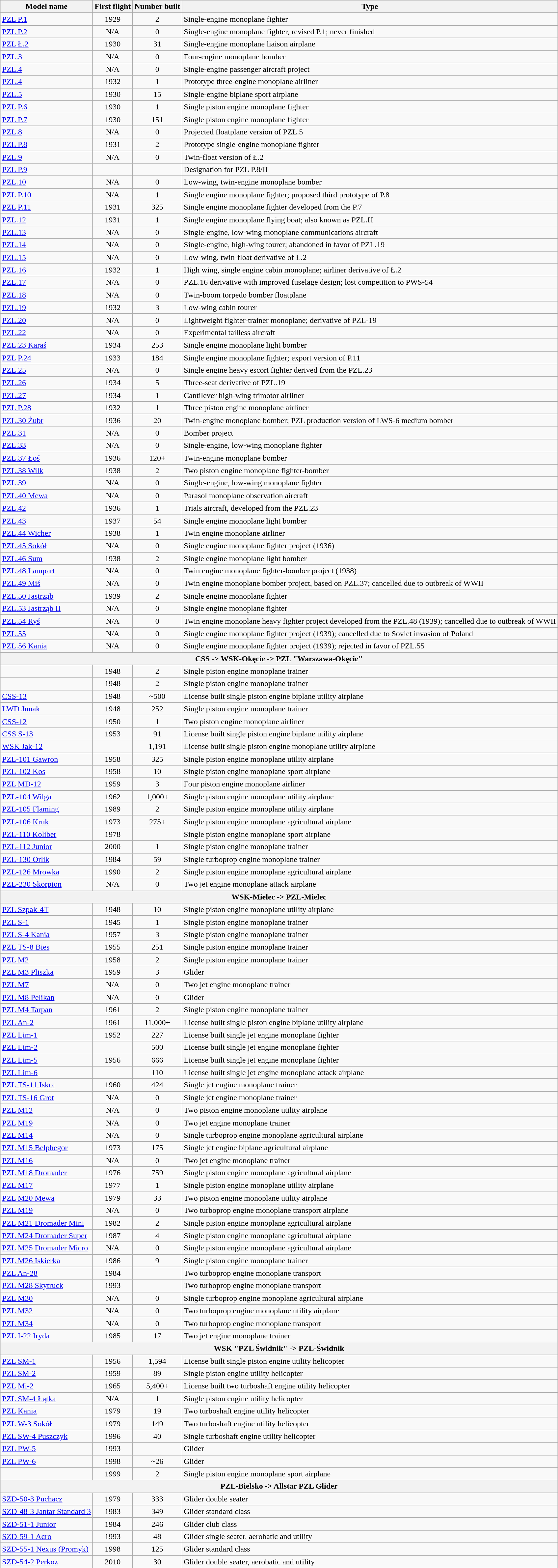<table class="wikitable sortable">
<tr>
<th>Model name</th>
<th>First flight</th>
<th>Number built</th>
<th>Type</th>
</tr>
<tr>
<td align=left><a href='#'>PZL P.1</a></td>
<td align=center>1929</td>
<td align=center>2</td>
<td align=left>Single-engine monoplane fighter</td>
</tr>
<tr>
<td align=left><a href='#'>PZL P.2</a></td>
<td align=center>N/A</td>
<td align=center>0</td>
<td align=left>Single-engine monoplane fighter, revised P.1; never finished</td>
</tr>
<tr>
<td align=left><a href='#'>PZL Ł.2</a></td>
<td align=center>1930</td>
<td align=center>31</td>
<td align=left>Single-engine monoplane liaison airplane</td>
</tr>
<tr>
<td align=left><a href='#'>PZL.3</a></td>
<td align=center>N/A</td>
<td align=center>0</td>
<td align=left>Four-engine monoplane bomber</td>
</tr>
<tr>
<td align=left><a href='#'>PZL.4</a></td>
<td align=center>N/A</td>
<td align=center>0</td>
<td align=left>Single-engine passenger aircraft project</td>
</tr>
<tr>
<td align=left><a href='#'>PZL.4</a></td>
<td align=center>1932</td>
<td align=center>1</td>
<td align=left>Prototype three-engine monoplane airliner</td>
</tr>
<tr>
<td align=left><a href='#'>PZL.5</a></td>
<td align=center>1930</td>
<td align=center>15</td>
<td align=left>Single-engine biplane sport airplane</td>
</tr>
<tr>
<td align=left><a href='#'>PZL P.6</a></td>
<td align=center>1930</td>
<td align=center>1</td>
<td align=left>Single piston engine monoplane fighter</td>
</tr>
<tr>
<td align=left><a href='#'>PZL P.7</a></td>
<td align=center>1930</td>
<td align=center>151</td>
<td align=left>Single piston engine monoplane fighter</td>
</tr>
<tr>
<td align=left><a href='#'>PZL.8</a></td>
<td align=center>N/A</td>
<td align=center>0</td>
<td align=left>Projected floatplane version of PZL.5</td>
</tr>
<tr>
<td align=left><a href='#'>PZL P.8</a></td>
<td align=center>1931</td>
<td align=center>2</td>
<td align=left>Prototype single-engine monoplane fighter</td>
</tr>
<tr>
<td align=left><a href='#'>PZL.9</a></td>
<td align=center>N/A</td>
<td align=center>0</td>
<td align=left>Twin-float version of Ł.2</td>
</tr>
<tr>
<td align=left><a href='#'>PZL P.9</a></td>
<td align=center></td>
<td align=center></td>
<td align=left>Designation for PZL P.8/II</td>
</tr>
<tr>
<td align=left><a href='#'>PZL.10</a></td>
<td align=center>N/A</td>
<td align=center>0</td>
<td align=left>Low-wing, twin-engine monoplane bomber</td>
</tr>
<tr>
<td align=left><a href='#'>PZL P.10</a></td>
<td align=center>N/A</td>
<td align=center>1</td>
<td align=left>Single engine monoplane fighter; proposed third prototype of P.8</td>
</tr>
<tr>
<td align=left><a href='#'>PZL P.11</a></td>
<td align=center>1931</td>
<td align=center>325</td>
<td align=left>Single engine monoplane fighter developed from the P.7</td>
</tr>
<tr>
<td align=left><a href='#'>PZL.12</a></td>
<td align=center>1931</td>
<td align=center>1</td>
<td align=left>Single engine monoplane flying boat; also known as PZL.H</td>
</tr>
<tr>
<td align=left><a href='#'>PZL.13</a></td>
<td align=center>N/A</td>
<td align=center>0</td>
<td align=left>Single-engine, low-wing monoplane communications aircraft</td>
</tr>
<tr>
<td align=left><a href='#'>PZL.14</a></td>
<td align=center>N/A</td>
<td align=center>0</td>
<td align=left>Single-engine, high-wing tourer; abandoned in favor of PZL.19</td>
</tr>
<tr>
<td align=left><a href='#'>PZL.15</a></td>
<td align=center>N/A</td>
<td align=center>0</td>
<td align=left>Low-wing, twin-float derivative of Ł.2</td>
</tr>
<tr>
<td align=left><a href='#'>PZL.16</a></td>
<td align=center>1932</td>
<td align=center>1</td>
<td align=left>High wing, single engine cabin monoplane; airliner derivative of Ł.2</td>
</tr>
<tr>
<td align=left><a href='#'>PZL.17</a></td>
<td align=center>N/A</td>
<td align=center>0</td>
<td align=left>PZL.16 derivative with improved fuselage design; lost competition to PWS-54</td>
</tr>
<tr>
<td align=left><a href='#'>PZL.18</a></td>
<td align=center>N/A</td>
<td align=center>0</td>
<td align=left>Twin-boom torpedo bomber floatplane</td>
</tr>
<tr>
<td align=left><a href='#'>PZL.19</a></td>
<td align=center>1932</td>
<td align=center>3</td>
<td align=left>Low-wing cabin tourer</td>
</tr>
<tr>
<td align=left><a href='#'>PZL.20</a></td>
<td align=center>N/A</td>
<td align=center>0</td>
<td align=left>Lightweight fighter-trainer monoplane; derivative of PZL-19</td>
</tr>
<tr>
<td align=left><a href='#'>PZL.22</a></td>
<td align=center>N/A</td>
<td align=center>0</td>
<td align=left>Experimental tailless aircraft</td>
</tr>
<tr>
<td align=left><a href='#'>PZL.23 Karaś</a></td>
<td align=center>1934</td>
<td align=center>253</td>
<td align=left>Single engine monoplane light bomber</td>
</tr>
<tr>
<td align=left><a href='#'>PZL P.24</a></td>
<td align=center>1933</td>
<td align=center>184</td>
<td align=left>Single engine monoplane fighter; export version of P.11</td>
</tr>
<tr>
<td align=left><a href='#'>PZL.25</a></td>
<td align=center>N/A</td>
<td align=center>0</td>
<td align=left>Single engine heavy escort fighter derived from the PZL.23</td>
</tr>
<tr>
<td align=left><a href='#'>PZL.26</a></td>
<td align=center>1934</td>
<td align=center>5</td>
<td align=left>Three-seat derivative of PZL.19</td>
</tr>
<tr>
<td align=left><a href='#'>PZL.27</a></td>
<td align=center>1934</td>
<td align=center>1</td>
<td align=left>Cantilever high-wing trimotor airliner</td>
</tr>
<tr>
<td align=left><a href='#'>PZL P.28</a></td>
<td align=center>1932</td>
<td align=center>1</td>
<td align=left>Three piston engine monoplane airliner</td>
</tr>
<tr>
<td align=left><a href='#'>PZL.30 Żubr</a></td>
<td align=center>1936</td>
<td align=center>20</td>
<td align=left>Twin-engine monoplane bomber; PZL production version of LWS-6 medium bomber</td>
</tr>
<tr>
<td align=left><a href='#'>PZL.31</a></td>
<td align=center>N/A</td>
<td align=center>0</td>
<td align=left>Bomber project</td>
</tr>
<tr>
<td align=left><a href='#'>PZL.33</a></td>
<td align=center>N/A</td>
<td align=center>0</td>
<td align=left>Single-engine, low-wing monoplane fighter</td>
</tr>
<tr>
<td align=left><a href='#'>PZL.37 Łoś</a></td>
<td align=center>1936</td>
<td align=center>120+</td>
<td align=left>Twin-engine monoplane bomber</td>
</tr>
<tr>
<td align=left><a href='#'>PZL.38 Wilk</a></td>
<td align=center>1938</td>
<td align=center>2</td>
<td align=left>Two piston engine monoplane fighter-bomber</td>
</tr>
<tr>
<td align=left><a href='#'>PZL.39</a></td>
<td align=center>N/A</td>
<td align=center>0</td>
<td align=left>Single-engine, low-wing monoplane fighter</td>
</tr>
<tr>
<td align=left><a href='#'>PZL.40 Mewa</a></td>
<td align=center>N/A</td>
<td align=center>0</td>
<td align=left>Parasol monoplane observation aircraft</td>
</tr>
<tr>
<td align=left><a href='#'>PZL.42</a></td>
<td align=center>1936</td>
<td align=center>1</td>
<td align=left>Trials aircraft, developed from the PZL.23</td>
</tr>
<tr>
<td align=left><a href='#'>PZL.43</a></td>
<td align=center>1937</td>
<td align=center>54</td>
<td align=left>Single engine monoplane light bomber</td>
</tr>
<tr>
<td align=left><a href='#'>PZL.44 Wicher</a></td>
<td align=center>1938</td>
<td align=center>1</td>
<td align=left>Twin engine monoplane airliner</td>
</tr>
<tr>
<td align=left><a href='#'>PZL.45 Sokół</a></td>
<td align=center>N/A</td>
<td align=center>0</td>
<td align=left>Single engine monoplane fighter project (1936)</td>
</tr>
<tr>
<td align=left><a href='#'>PZL.46 Sum</a></td>
<td align=center>1938</td>
<td align=center>2</td>
<td align=left>Single engine monoplane light bomber</td>
</tr>
<tr>
<td align=left><a href='#'>PZL.48 Lampart</a></td>
<td align=center>N/A</td>
<td align=center>0</td>
<td align=left>Twin engine monoplane fighter-bomber project (1938)</td>
</tr>
<tr>
<td align=left><a href='#'>PZL.49 Miś</a></td>
<td align=center>N/A</td>
<td align=center>0</td>
<td align=left>Twin engine monoplane bomber project, based on PZL.37; cancelled due to outbreak of WWII</td>
</tr>
<tr>
<td align=left><a href='#'>PZL.50 Jastrząb</a></td>
<td align=center>1939</td>
<td align=center>2</td>
<td align=left>Single engine monoplane fighter</td>
</tr>
<tr>
<td align=left><a href='#'>PZL.53 Jastrząb II</a></td>
<td align=center>N/A</td>
<td align=center>0</td>
<td align=left>Single engine monoplane fighter</td>
</tr>
<tr>
<td align=left><a href='#'>PZL.54 Ryś</a></td>
<td align=center>N/A</td>
<td align=center>0</td>
<td align=left>Twin engine monoplane heavy fighter project developed from the PZL.48 (1939); cancelled due to outbreak of WWII</td>
</tr>
<tr>
<td align=left><a href='#'>PZL.55</a></td>
<td align=center>N/A</td>
<td align=center>0</td>
<td align=left>Single engine monoplane fighter project (1939); cancelled due to Soviet invasion of Poland</td>
</tr>
<tr>
<td align=left><a href='#'>PZL.56 Kania</a></td>
<td align=center>N/A</td>
<td align=center>0</td>
<td align=left>Single engine monoplane fighter project (1939); rejected in favor of PZL.55</td>
</tr>
<tr>
<th colspan=4>CSS -> WSK-Okęcie -> PZL "Warszawa-Okęcie"</th>
</tr>
<tr>
<td align=left></td>
<td align=center>1948</td>
<td align=center>2</td>
<td align=left>Single piston engine monoplane trainer</td>
</tr>
<tr>
<td align=left></td>
<td align=center>1948</td>
<td align=center>2</td>
<td align=left>Single piston engine monoplane trainer</td>
</tr>
<tr>
<td align=left><a href='#'>CSS-13</a></td>
<td align=center>1948</td>
<td align=center>~500</td>
<td align=left>License built single piston engine biplane utility airplane</td>
</tr>
<tr>
<td align=left><a href='#'>LWD Junak</a></td>
<td align=center>1948</td>
<td align=center>252</td>
<td align=left>Single piston engine monoplane trainer</td>
</tr>
<tr>
<td align=left><a href='#'>CSS-12</a></td>
<td align=center>1950</td>
<td align=center>1</td>
<td align=left>Two piston engine monoplane airliner</td>
</tr>
<tr>
<td align=left><a href='#'>CSS S-13</a></td>
<td align=center>1953</td>
<td align=center>91</td>
<td align=left>License built single piston engine biplane utility airplane</td>
</tr>
<tr>
<td align=left><a href='#'>WSK Jak-12</a></td>
<td align=center></td>
<td align=center>1,191</td>
<td align=left>License built single piston engine monoplane utility airplane</td>
</tr>
<tr>
<td align=left><a href='#'>PZL-101 Gawron</a></td>
<td align=center>1958</td>
<td align=center>325</td>
<td align=left>Single piston engine monoplane utility airplane</td>
</tr>
<tr>
<td align=left><a href='#'>PZL-102 Kos</a></td>
<td align=center>1958</td>
<td align=center>10</td>
<td align=left>Single piston engine monoplane sport airplane</td>
</tr>
<tr>
<td align=left><a href='#'>PZL MD-12</a></td>
<td align=center>1959</td>
<td align=center>3</td>
<td align=left>Four piston engine monoplane airliner</td>
</tr>
<tr>
<td align=left><a href='#'>PZL-104 Wilga</a></td>
<td align=center>1962</td>
<td align=center>1,000+</td>
<td align=left>Single piston engine monoplane utility airplane</td>
</tr>
<tr>
<td align=left><a href='#'>PZL-105 Flaming</a></td>
<td align=center>1989</td>
<td align=center>2</td>
<td align=left>Single piston engine monoplane utility airplane</td>
</tr>
<tr>
<td align=left><a href='#'>PZL-106 Kruk</a></td>
<td align=center>1973</td>
<td align=center>275+</td>
<td align=left>Single piston engine monoplane agricultural airplane</td>
</tr>
<tr>
<td align=left><a href='#'>PZL-110 Koliber</a></td>
<td align=center>1978</td>
<td align=center></td>
<td align=left>Single piston engine monoplane sport airplane</td>
</tr>
<tr>
<td align=left><a href='#'>PZL-112 Junior</a></td>
<td align=center>2000</td>
<td align=center>1</td>
<td align=left>Single piston engine monoplane trainer</td>
</tr>
<tr>
<td align=left><a href='#'>PZL-130 Orlik</a></td>
<td align=center>1984</td>
<td align=center>59</td>
<td align=left>Single turboprop engine monoplane trainer</td>
</tr>
<tr>
<td align=left><a href='#'>PZL-126 Mrowka</a></td>
<td align=center>1990</td>
<td align=center>2</td>
<td align=left>Single piston engine monoplane agricultural airplane</td>
</tr>
<tr>
<td align=left><a href='#'>PZL-230 Skorpion</a></td>
<td align=center>N/A</td>
<td align=center>0</td>
<td align=left>Two jet engine monoplane attack airplane</td>
</tr>
<tr>
<th colspan=4>WSK-Mielec -> PZL-Mielec</th>
</tr>
<tr>
<td align=left><a href='#'>PZL Szpak-4T</a></td>
<td align=center>1948</td>
<td align=center>10</td>
<td align=left>Single piston engine monoplane utility airplane</td>
</tr>
<tr>
<td align=left><a href='#'>PZL S-1</a></td>
<td align=center>1945</td>
<td align=center>1</td>
<td align=left>Single piston engine monoplane trainer</td>
</tr>
<tr>
<td align=left><a href='#'>PZL S-4 Kania</a></td>
<td align=center>1957</td>
<td align=center>3</td>
<td align=left>Single piston engine monoplane trainer</td>
</tr>
<tr>
<td align=left><a href='#'>PZL TS-8 Bies</a></td>
<td align=center>1955</td>
<td align=center>251</td>
<td align=left>Single piston engine monoplane trainer</td>
</tr>
<tr>
<td align=left><a href='#'>PZL M2</a></td>
<td align=center>1958</td>
<td align=center>2</td>
<td align=left>Single piston engine monoplane trainer</td>
</tr>
<tr>
<td align=left><a href='#'>PZL M3 Pliszka</a></td>
<td align=center>1959</td>
<td align=center>3</td>
<td align=left>Glider</td>
</tr>
<tr>
<td align=left><a href='#'>PZL M7</a></td>
<td align=center>N/A</td>
<td align=center>0</td>
<td align=left>Two jet engine monoplane trainer</td>
</tr>
<tr>
<td align=left><a href='#'>PZL M8 Pelikan</a></td>
<td align=center>N/A</td>
<td align=center>0</td>
<td align=left>Glider</td>
</tr>
<tr>
<td align=left><a href='#'>PZL M4 Tarpan</a></td>
<td align=center>1961</td>
<td align=center>2</td>
<td align=left>Single piston engine monoplane trainer</td>
</tr>
<tr>
<td align=left><a href='#'>PZL An-2</a></td>
<td align=center>1961</td>
<td align=center>11,000+</td>
<td align=left>License built single piston engine biplane utility airplane</td>
</tr>
<tr>
<td align=left><a href='#'>PZL Lim-1</a></td>
<td align=center>1952</td>
<td align=center>227</td>
<td align=left>License built single jet engine monoplane fighter</td>
</tr>
<tr>
<td align=left><a href='#'>PZL Lim-2</a></td>
<td align=center></td>
<td align=center>500</td>
<td align=left>License built single jet engine monoplane fighter</td>
</tr>
<tr>
<td align=left><a href='#'>PZL Lim-5</a></td>
<td align=center>1956</td>
<td align=center>666</td>
<td align=left>License built single jet engine monoplane fighter</td>
</tr>
<tr>
<td align=left><a href='#'>PZL Lim-6</a></td>
<td align=center></td>
<td align=center>110</td>
<td align=left>License built single jet engine monoplane attack airplane</td>
</tr>
<tr>
<td align=left><a href='#'>PZL TS-11 Iskra</a></td>
<td align=center>1960</td>
<td align=center>424</td>
<td align=left>Single jet engine monoplane trainer</td>
</tr>
<tr>
<td align=left><a href='#'>PZL TS-16 Grot</a></td>
<td align=center>N/A</td>
<td align=center>0</td>
<td align=left>Single jet engine monoplane trainer</td>
</tr>
<tr>
<td align=left><a href='#'>PZL M12</a></td>
<td align=center>N/A</td>
<td align=center>0</td>
<td align=left>Two piston engine monoplane utility airplane</td>
</tr>
<tr>
<td align=left><a href='#'>PZL M19</a></td>
<td align=center>N/A</td>
<td align=center>0</td>
<td align=left>Two jet engine monoplane trainer</td>
</tr>
<tr>
<td align=left><a href='#'>PZL M14</a></td>
<td align=center>N/A</td>
<td align=center>0</td>
<td align=left>Single turboprop engine monoplane agricultural airplane</td>
</tr>
<tr>
<td align=left><a href='#'>PZL M15 Belphegor</a></td>
<td align=center>1973</td>
<td align=center>175</td>
<td align=left>Single jet engine biplane agricultural airplane</td>
</tr>
<tr>
<td align=left><a href='#'>PZL M16</a></td>
<td align=center>N/A</td>
<td align=center>0</td>
<td align=left>Two jet engine monoplane trainer</td>
</tr>
<tr>
<td align=left><a href='#'>PZL M18 Dromader</a></td>
<td align=center>1976</td>
<td align=center>759</td>
<td align=left>Single piston engine monoplane agricultural airplane</td>
</tr>
<tr>
<td align=left><a href='#'>PZL M17</a></td>
<td align=center>1977</td>
<td align=center>1</td>
<td align=left>Single piston engine monoplane utility airplane</td>
</tr>
<tr>
<td align=left><a href='#'>PZL M20 Mewa</a></td>
<td align=center>1979</td>
<td align=center>33</td>
<td align=left>Two piston engine monoplane utility airplane</td>
</tr>
<tr>
<td align=left><a href='#'>PZL M19</a></td>
<td align=center>N/A</td>
<td align=center>0</td>
<td align=left>Two turboprop engine monoplane transport airplane</td>
</tr>
<tr>
<td align=left><a href='#'>PZL M21 Dromader Mini</a></td>
<td align=center>1982</td>
<td align=center>2</td>
<td align=left>Single piston engine monoplane agricultural airplane</td>
</tr>
<tr>
<td align=left><a href='#'>PZL M24 Dromader Super</a></td>
<td align=center>1987</td>
<td align=center>4</td>
<td align=left>Single piston engine monoplane agricultural airplane</td>
</tr>
<tr>
<td align=left><a href='#'>PZL M25 Dromader Micro</a></td>
<td align=center>N/A</td>
<td align=center>0</td>
<td align=left>Single piston engine monoplane agricultural airplane</td>
</tr>
<tr>
<td align=left><a href='#'>PZL M26 Iskierka</a></td>
<td align=center>1986</td>
<td align=center>9</td>
<td align=left>Single piston engine monoplane trainer</td>
</tr>
<tr>
<td align=left><a href='#'>PZL An-28</a></td>
<td align=center>1984</td>
<td align=center></td>
<td align=left>Two turboprop engine monoplane transport</td>
</tr>
<tr>
<td align=left><a href='#'>PZL M28 Skytruck</a></td>
<td align=center>1993</td>
<td align=center></td>
<td align=left>Two turboprop engine monoplane transport</td>
</tr>
<tr>
<td align=left><a href='#'>PZL M30</a></td>
<td align=center>N/A</td>
<td align=center>0</td>
<td align=left>Single turboprop engine monoplane agricultural airplane</td>
</tr>
<tr>
<td align=left><a href='#'>PZL M32</a></td>
<td align=center>N/A</td>
<td align=center>0</td>
<td align=left>Two turboprop engine monoplane utility airplane</td>
</tr>
<tr>
<td align=left><a href='#'>PZL M34</a></td>
<td align=center>N/A</td>
<td align=center>0</td>
<td align=left>Two turboprop engine monoplane transport</td>
</tr>
<tr>
<td align=left><a href='#'>PZL I-22 Iryda</a></td>
<td align=center>1985</td>
<td align=center>17</td>
<td align=left>Two jet engine monoplane trainer</td>
</tr>
<tr>
<th colspan=4>WSK "PZL Świdnik" -> PZL-Świdnik</th>
</tr>
<tr>
<td align=left><a href='#'>PZL SM-1</a></td>
<td align=center>1956</td>
<td align=center>1,594</td>
<td align=left>License built single piston engine utility helicopter</td>
</tr>
<tr>
<td align=left><a href='#'>PZL SM-2</a></td>
<td align=center>1959</td>
<td align=center>89</td>
<td align=left>Single piston engine utility helicopter</td>
</tr>
<tr>
<td align=left><a href='#'>PZL Mi-2</a></td>
<td align=center>1965</td>
<td align=center>5,400+</td>
<td align=left>License built two turboshaft engine utility helicopter</td>
</tr>
<tr>
<td align=left><a href='#'>PZL SM-4 Łątka</a></td>
<td align=center>N/A</td>
<td align=center>1</td>
<td align=left>Single piston engine utility helicopter</td>
</tr>
<tr>
<td align=left><a href='#'>PZL Kania</a></td>
<td align=center>1979</td>
<td align=center>19</td>
<td align=left>Two turboshaft engine utility helicopter</td>
</tr>
<tr>
<td align=left><a href='#'>PZL W-3 Sokół</a></td>
<td align=center>1979</td>
<td align=center>149</td>
<td align=left>Two turboshaft engine utility helicopter</td>
</tr>
<tr>
<td align=left><a href='#'>PZL SW-4 Puszczyk</a></td>
<td align=center>1996</td>
<td align=center>40</td>
<td align=left>Single turboshaft engine utility helicopter</td>
</tr>
<tr>
<td align=left><a href='#'>PZL PW-5</a></td>
<td align=center>1993</td>
<td align=center></td>
<td align=left>Glider</td>
</tr>
<tr>
<td align=left><a href='#'>PZL PW-6</a></td>
<td align=center>1998</td>
<td align=center>~26</td>
<td align=left>Glider</td>
</tr>
<tr>
<td align=left></td>
<td align=center>1999</td>
<td align=center>2</td>
<td align=left>Single piston engine monoplane sport airplane</td>
</tr>
<tr>
<th colspan=4>PZL-Bielsko -> Allstar PZL Glider</th>
</tr>
<tr>
<td align=left><a href='#'>SZD-50-3 Puchacz</a></td>
<td align=center>1979</td>
<td align=center>333</td>
<td align=left>Glider double seater</td>
</tr>
<tr>
<td align=left><a href='#'>SZD-48-3 Jantar Standard 3</a></td>
<td align=center>1983</td>
<td align=center>349</td>
<td align=left>Glider standard class</td>
</tr>
<tr>
<td align=left><a href='#'>SZD-51-1 Junior</a></td>
<td align=center>1984</td>
<td align=center>246</td>
<td align=left>Glider club class</td>
</tr>
<tr>
<td align=left><a href='#'>SZD-59-1 Acro</a></td>
<td align=center>1993</td>
<td align=center>48</td>
<td align=left>Glider single seater, aerobatic and utility</td>
</tr>
<tr>
<td align=left><a href='#'>SZD-55-1 Nexus (Promyk)</a></td>
<td align=center>1998</td>
<td align=center>125</td>
<td align=left>Glider standard class</td>
</tr>
<tr>
<td align=left><a href='#'>SZD-54-2 Perkoz</a></td>
<td align=center>2010</td>
<td align=center>30</td>
<td align=left>Glider double seater, aerobatic and utility</td>
</tr>
<tr>
</tr>
</table>
